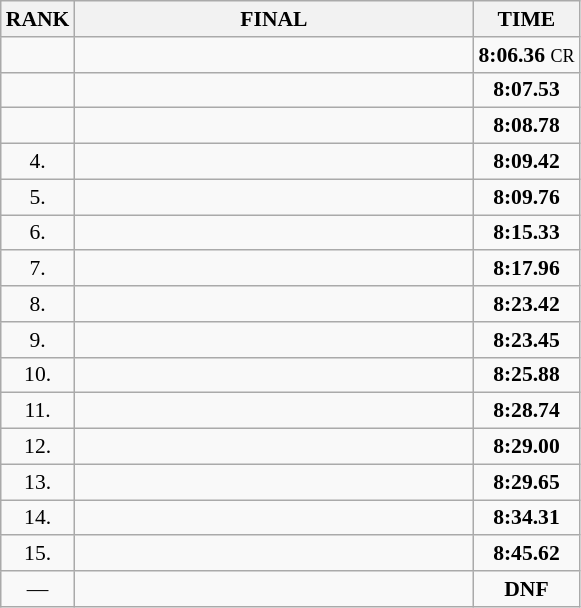<table class="wikitable" style="border-collapse: collapse; font-size: 90%;">
<tr>
<th>RANK</th>
<th align="left" style="width: 18em">FINAL</th>
<th>TIME</th>
</tr>
<tr>
<td align="center"></td>
<td></td>
<td align="center"><strong>8:06.36</strong> <small>CR</small></td>
</tr>
<tr>
<td align="center"></td>
<td></td>
<td align="center"><strong>8:07.53</strong></td>
</tr>
<tr>
<td align="center"></td>
<td></td>
<td align="center"><strong>8:08.78</strong></td>
</tr>
<tr>
<td align="center">4.</td>
<td></td>
<td align="center"><strong>8:09.42</strong></td>
</tr>
<tr>
<td align="center">5.</td>
<td></td>
<td align="center"><strong>8:09.76</strong></td>
</tr>
<tr>
<td align="center">6.</td>
<td></td>
<td align="center"><strong>8:15.33</strong></td>
</tr>
<tr>
<td align="center">7.</td>
<td></td>
<td align="center"><strong>8:17.96</strong></td>
</tr>
<tr>
<td align="center">8.</td>
<td></td>
<td align="center"><strong>8:23.42</strong></td>
</tr>
<tr>
<td align="center">9.</td>
<td></td>
<td align="center"><strong>8:23.45</strong></td>
</tr>
<tr>
<td align="center">10.</td>
<td></td>
<td align="center"><strong>8:25.88</strong></td>
</tr>
<tr>
<td align="center">11.</td>
<td></td>
<td align="center"><strong>8:28.74</strong></td>
</tr>
<tr>
<td align="center">12.</td>
<td></td>
<td align="center"><strong>8:29.00</strong></td>
</tr>
<tr>
<td align="center">13.</td>
<td></td>
<td align="center"><strong>8:29.65</strong></td>
</tr>
<tr>
<td align="center">14.</td>
<td></td>
<td align="center"><strong>8:34.31</strong></td>
</tr>
<tr>
<td align="center">15.</td>
<td></td>
<td align="center"><strong>8:45.62</strong></td>
</tr>
<tr>
<td align="center">—</td>
<td></td>
<td align="center"><strong>DNF</strong></td>
</tr>
</table>
